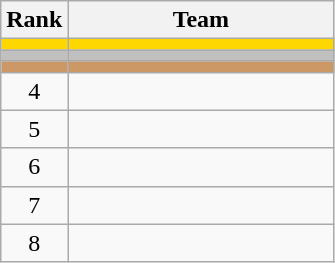<table class="wikitable">
<tr>
<th>Rank</th>
<th width=170>Team</th>
</tr>
<tr bgcolor=gold>
<td align=center></td>
<td></td>
</tr>
<tr bgcolor=silver>
<td align=center></td>
<td></td>
</tr>
<tr bgcolor=#cc9966>
<td align=center></td>
<td></td>
</tr>
<tr>
<td align=center>4</td>
<td></td>
</tr>
<tr>
<td align=center>5</td>
<td></td>
</tr>
<tr>
<td align=center>6</td>
<td></td>
</tr>
<tr>
<td align=center>7</td>
<td></td>
</tr>
<tr>
<td align=center>8</td>
<td></td>
</tr>
</table>
